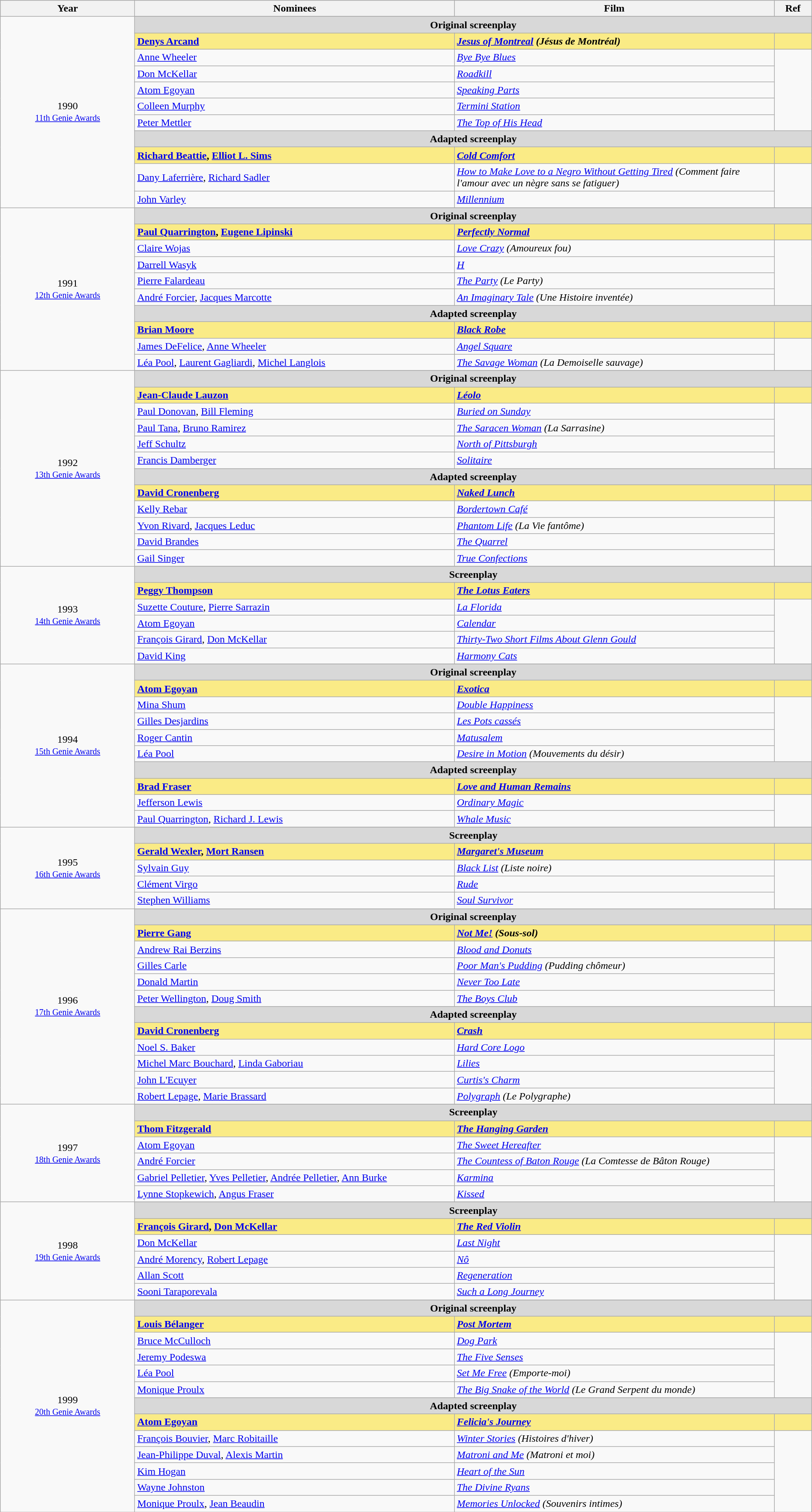<table class="wikitable" style="width:100%;">
<tr style="background:#bebebe;">
<th style="width:8%;">Year</th>
<th style="width:19%;">Nominees</th>
<th style="width:19%;">Film</th>
<th style="width:2%;">Ref</th>
</tr>
<tr>
<td rowspan="12" align="center">1990 <br> <small><a href='#'>11th Genie Awards</a></small></td>
</tr>
<tr>
<td colspan=3 align=center style="background:#D8D8D8;"><strong>Original screenplay</strong></td>
</tr>
<tr style="background:#FAEB86;">
<td><strong><a href='#'>Denys Arcand</a></strong></td>
<td><strong><em><a href='#'>Jesus of Montreal</a> (Jésus de Montréal)</em></strong></td>
<td></td>
</tr>
<tr>
<td><a href='#'>Anne Wheeler</a></td>
<td><em><a href='#'>Bye Bye Blues</a></em></td>
<td rowspan=5></td>
</tr>
<tr>
<td><a href='#'>Don McKellar</a></td>
<td><em><a href='#'>Roadkill</a></em></td>
</tr>
<tr>
<td><a href='#'>Atom Egoyan</a></td>
<td><em><a href='#'>Speaking Parts</a></em></td>
</tr>
<tr>
<td><a href='#'>Colleen Murphy</a></td>
<td><em><a href='#'>Termini Station</a></em></td>
</tr>
<tr>
<td><a href='#'>Peter Mettler</a></td>
<td><em><a href='#'>The Top of His Head</a></em></td>
</tr>
<tr>
<td colspan=3 align=center style="background:#D8D8D8;"><strong>Adapted screenplay</strong></td>
</tr>
<tr style="background:#FAEB86;">
<td><strong><a href='#'>Richard Beattie</a>, <a href='#'>Elliot L. Sims</a></strong></td>
<td><strong><em><a href='#'>Cold Comfort</a></em></strong></td>
<td></td>
</tr>
<tr>
<td><a href='#'>Dany Laferrière</a>, <a href='#'>Richard Sadler</a></td>
<td><em><a href='#'>How to Make Love to a Negro Without Getting Tired</a> (Comment faire l'amour avec un nègre sans se fatiguer)</em></td>
<td rowspan=2></td>
</tr>
<tr>
<td><a href='#'>John Varley</a></td>
<td><em><a href='#'>Millennium</a></em></td>
</tr>
<tr>
<td rowspan="11" align="center">1991 <br> <small><a href='#'>12th Genie Awards</a></small></td>
</tr>
<tr>
<td colspan=3 align=center style="background:#D8D8D8;"><strong>Original screenplay</strong></td>
</tr>
<tr style="background:#FAEB86;">
<td><strong><a href='#'>Paul Quarrington</a>, <a href='#'>Eugene Lipinski</a></strong></td>
<td><strong><em><a href='#'>Perfectly Normal</a></em></strong></td>
<td></td>
</tr>
<tr>
<td><a href='#'>Claire Wojas</a></td>
<td><em><a href='#'>Love Crazy</a> (Amoureux fou)</em></td>
<td rowspan=4></td>
</tr>
<tr>
<td><a href='#'>Darrell Wasyk</a></td>
<td><em><a href='#'>H</a></em></td>
</tr>
<tr>
<td><a href='#'>Pierre Falardeau</a></td>
<td><em><a href='#'>The Party</a> (Le Party)</em></td>
</tr>
<tr>
<td><a href='#'>André Forcier</a>, <a href='#'>Jacques Marcotte</a></td>
<td><em><a href='#'>An Imaginary Tale</a> (Une Histoire inventée)</em></td>
</tr>
<tr>
<td colspan=3 align=center style="background:#D8D8D8;"><strong>Adapted screenplay</strong></td>
</tr>
<tr style="background:#FAEB86;">
<td><strong><a href='#'>Brian Moore</a></strong></td>
<td><strong><em><a href='#'>Black Robe</a></em></strong></td>
<td></td>
</tr>
<tr>
<td><a href='#'>James DeFelice</a>, <a href='#'>Anne Wheeler</a></td>
<td><em><a href='#'>Angel Square</a></em></td>
<td rowspan=2></td>
</tr>
<tr>
<td><a href='#'>Léa Pool</a>, <a href='#'>Laurent Gagliardi</a>, <a href='#'>Michel Langlois</a></td>
<td><em><a href='#'>The Savage Woman</a> (La Demoiselle sauvage)</em></td>
</tr>
<tr>
<td rowspan="13" align="center">1992 <br> <small><a href='#'>13th Genie Awards</a></small></td>
</tr>
<tr>
<td colspan=3 align=center style="background:#D8D8D8;"><strong>Original screenplay</strong></td>
</tr>
<tr style="background:#FAEB86;">
<td><strong><a href='#'>Jean-Claude Lauzon</a></strong></td>
<td><strong><em><a href='#'>Léolo</a></em></strong></td>
<td></td>
</tr>
<tr>
<td><a href='#'>Paul Donovan</a>, <a href='#'>Bill Fleming</a></td>
<td><em><a href='#'>Buried on Sunday</a></em></td>
<td rowspan=4></td>
</tr>
<tr>
<td><a href='#'>Paul Tana</a>, <a href='#'>Bruno Ramirez</a></td>
<td><em><a href='#'>The Saracen Woman</a> (La Sarrasine)</em></td>
</tr>
<tr>
<td><a href='#'>Jeff Schultz</a></td>
<td><em><a href='#'>North of Pittsburgh</a></em></td>
</tr>
<tr>
<td><a href='#'>Francis Damberger</a></td>
<td><em><a href='#'>Solitaire</a></em></td>
</tr>
<tr>
<td colspan=3 align=center style="background:#D8D8D8;"><strong>Adapted screenplay</strong></td>
</tr>
<tr style="background:#FAEB86;">
<td><strong><a href='#'>David Cronenberg</a></strong></td>
<td><strong><em><a href='#'>Naked Lunch</a></em></strong></td>
<td></td>
</tr>
<tr>
<td><a href='#'>Kelly Rebar</a></td>
<td><em><a href='#'>Bordertown Café</a></em></td>
<td rowspan=4></td>
</tr>
<tr>
<td><a href='#'>Yvon Rivard</a>, <a href='#'>Jacques Leduc</a></td>
<td><em><a href='#'>Phantom Life</a> (La Vie fantôme)</em></td>
</tr>
<tr>
<td><a href='#'>David Brandes</a></td>
<td><em><a href='#'>The Quarrel</a></em></td>
</tr>
<tr>
<td><a href='#'>Gail Singer</a></td>
<td><em><a href='#'>True Confections</a></em></td>
</tr>
<tr>
<td rowspan="7" align="center">1993 <br> <small><a href='#'>14th Genie Awards</a></small></td>
</tr>
<tr>
<td colspan=3 align=center style="background:#D8D8D8;"><strong>Screenplay</strong></td>
</tr>
<tr style="background:#FAEB86;">
<td><strong><a href='#'>Peggy Thompson</a></strong></td>
<td><strong><em><a href='#'>The Lotus Eaters</a></em></strong></td>
<td></td>
</tr>
<tr>
<td><a href='#'>Suzette Couture</a>, <a href='#'>Pierre Sarrazin</a></td>
<td><em><a href='#'>La Florida</a></em></td>
<td rowspan=4></td>
</tr>
<tr>
<td><a href='#'>Atom Egoyan</a></td>
<td><em><a href='#'>Calendar</a></em></td>
</tr>
<tr>
<td><a href='#'>François Girard</a>, <a href='#'>Don McKellar</a></td>
<td><em><a href='#'>Thirty-Two Short Films About Glenn Gould</a></em></td>
</tr>
<tr>
<td><a href='#'>David King</a></td>
<td><em><a href='#'>Harmony Cats</a></em></td>
</tr>
<tr>
<td rowspan="11" align="center">1994 <br> <small><a href='#'>15th Genie Awards</a></small></td>
</tr>
<tr>
<td colspan=3 align=center style="background:#D8D8D8;"><strong>Original screenplay</strong></td>
</tr>
<tr style="background:#FAEB86;">
<td><strong><a href='#'>Atom Egoyan</a></strong></td>
<td><strong><em><a href='#'>Exotica</a></em></strong></td>
<td></td>
</tr>
<tr>
<td><a href='#'>Mina Shum</a></td>
<td><em><a href='#'>Double Happiness</a></em></td>
<td rowspan=4></td>
</tr>
<tr>
<td><a href='#'>Gilles Desjardins</a></td>
<td><em><a href='#'>Les Pots cassés</a></em></td>
</tr>
<tr>
<td><a href='#'>Roger Cantin</a></td>
<td><em><a href='#'>Matusalem</a></em></td>
</tr>
<tr>
<td><a href='#'>Léa Pool</a></td>
<td><em><a href='#'>Desire in Motion</a> (Mouvements du désir)</em></td>
</tr>
<tr>
<td colspan=3 align=center style="background:#D8D8D8;"><strong>Adapted screenplay</strong></td>
</tr>
<tr style="background:#FAEB86;">
<td><strong><a href='#'>Brad Fraser</a></strong></td>
<td><strong><em><a href='#'>Love and Human Remains</a></em></strong></td>
<td></td>
</tr>
<tr>
<td><a href='#'>Jefferson Lewis</a></td>
<td><em><a href='#'>Ordinary Magic</a></em></td>
<td rowspan=2></td>
</tr>
<tr>
<td><a href='#'>Paul Quarrington</a>, <a href='#'>Richard J. Lewis</a></td>
<td><em><a href='#'>Whale Music</a></em></td>
</tr>
<tr>
<td rowspan="6" align="center">1995 <br> <small><a href='#'>16th Genie Awards</a></small></td>
</tr>
<tr>
<td colspan=3 align=center style="background:#D8D8D8;"><strong>Screenplay</strong></td>
</tr>
<tr style="background:#FAEB86;">
<td><strong><a href='#'>Gerald Wexler</a>, <a href='#'>Mort Ransen</a></strong></td>
<td><strong><em><a href='#'>Margaret's Museum</a></em></strong></td>
<td></td>
</tr>
<tr>
<td><a href='#'>Sylvain Guy</a></td>
<td><em><a href='#'>Black List</a> (Liste noire)</em></td>
<td rowspan=3></td>
</tr>
<tr>
<td><a href='#'>Clément Virgo</a></td>
<td><em><a href='#'>Rude</a></em></td>
</tr>
<tr>
<td><a href='#'>Stephen Williams</a></td>
<td><em><a href='#'>Soul Survivor</a></em></td>
</tr>
<tr>
<td rowspan="13" align="center">1996 <br> <small><a href='#'>17th Genie Awards</a></small></td>
</tr>
<tr>
<td colspan=3 align=center style="background:#D8D8D8;"><strong>Original screenplay</strong></td>
</tr>
<tr style="background:#FAEB86;">
<td><strong><a href='#'>Pierre Gang</a></strong></td>
<td><strong><em><a href='#'>Not Me!</a> (Sous-sol)</em></strong></td>
<td></td>
</tr>
<tr>
<td><a href='#'>Andrew Rai Berzins</a></td>
<td><em><a href='#'>Blood and Donuts</a></em></td>
<td rowspan=4></td>
</tr>
<tr>
<td><a href='#'>Gilles Carle</a></td>
<td><em><a href='#'>Poor Man's Pudding</a> (Pudding chômeur)</em></td>
</tr>
<tr>
<td><a href='#'>Donald Martin</a></td>
<td><em><a href='#'>Never Too Late</a></em></td>
</tr>
<tr>
<td><a href='#'>Peter Wellington</a>, <a href='#'>Doug Smith</a></td>
<td><em><a href='#'>The Boys Club</a></em></td>
</tr>
<tr>
<td colspan=3 align=center style="background:#D8D8D8;"><strong>Adapted screenplay</strong></td>
</tr>
<tr style="background:#FAEB86">
<td><strong><a href='#'>David Cronenberg</a></strong></td>
<td><strong><em><a href='#'>Crash</a></em></strong></td>
<td></td>
</tr>
<tr>
<td><a href='#'>Noel S. Baker</a></td>
<td><em><a href='#'>Hard Core Logo</a></em></td>
<td rowspan=4></td>
</tr>
<tr>
<td><a href='#'>Michel Marc Bouchard</a>, <a href='#'>Linda Gaboriau</a></td>
<td><em><a href='#'>Lilies</a></em></td>
</tr>
<tr>
<td><a href='#'>John L'Ecuyer</a></td>
<td><em><a href='#'>Curtis's Charm</a></em></td>
</tr>
<tr>
<td><a href='#'>Robert Lepage</a>, <a href='#'>Marie Brassard</a></td>
<td><em><a href='#'>Polygraph</a> (Le Polygraphe)</em></td>
</tr>
<tr>
<td rowspan="7" align="center">1997 <br> <small><a href='#'>18th Genie Awards</a></small></td>
</tr>
<tr>
<td colspan=3 align=center style="background:#D8D8D8;"><strong>Screenplay</strong></td>
</tr>
<tr style="background:#FAEB86;">
<td><strong><a href='#'>Thom Fitzgerald</a></strong></td>
<td><strong><em><a href='#'>The Hanging Garden</a></em></strong></td>
<td></td>
</tr>
<tr>
<td><a href='#'>Atom Egoyan</a></td>
<td><em><a href='#'>The Sweet Hereafter</a></em></td>
<td rowspan=4></td>
</tr>
<tr>
<td><a href='#'>André Forcier</a></td>
<td><em><a href='#'>The Countess of Baton Rouge</a> (La Comtesse de Bâton Rouge)</em></td>
</tr>
<tr>
<td><a href='#'>Gabriel Pelletier</a>, <a href='#'>Yves Pelletier</a>, <a href='#'>Andrée Pelletier</a>, <a href='#'>Ann Burke</a></td>
<td><em><a href='#'>Karmina</a></em></td>
</tr>
<tr>
<td><a href='#'>Lynne Stopkewich</a>, <a href='#'>Angus Fraser</a></td>
<td><em><a href='#'>Kissed</a></em></td>
</tr>
<tr>
<td rowspan="7" align="center">1998 <br> <small><a href='#'>19th Genie Awards</a></small></td>
</tr>
<tr>
<td colspan=3 align=center style="background:#D8D8D8;"><strong>Screenplay</strong></td>
</tr>
<tr style="background:#FAEB86;">
<td><strong><a href='#'>François Girard</a>, <a href='#'>Don McKellar</a></strong></td>
<td><strong><em><a href='#'>The Red Violin</a></em></strong></td>
<td></td>
</tr>
<tr>
<td><a href='#'>Don McKellar</a></td>
<td><em><a href='#'>Last Night</a></em></td>
<td rowspan=4></td>
</tr>
<tr>
<td><a href='#'>André Morency</a>, <a href='#'>Robert Lepage</a></td>
<td><em><a href='#'>Nô</a></em></td>
</tr>
<tr>
<td><a href='#'>Allan Scott</a></td>
<td><em><a href='#'>Regeneration</a></em></td>
</tr>
<tr>
<td><a href='#'>Sooni Taraporevala</a></td>
<td><em><a href='#'>Such a Long Journey</a></em></td>
</tr>
<tr>
<td rowspan="14" align="center">1999 <br> <small><a href='#'>20th Genie Awards</a></small></td>
</tr>
<tr>
<td colspan=3 align=center style="background:#D8D8D8;"><strong>Original screenplay</strong></td>
</tr>
<tr style="background:#FAEB86;">
<td><strong><a href='#'>Louis Bélanger</a></strong></td>
<td><strong><em><a href='#'>Post Mortem</a></em></strong></td>
<td></td>
</tr>
<tr>
<td><a href='#'>Bruce McCulloch</a></td>
<td><em><a href='#'>Dog Park</a></em></td>
<td rowspan=4></td>
</tr>
<tr>
<td><a href='#'>Jeremy Podeswa</a></td>
<td><em><a href='#'>The Five Senses</a></em></td>
</tr>
<tr>
<td><a href='#'>Léa Pool</a></td>
<td><em><a href='#'>Set Me Free</a> (Emporte-moi)</em></td>
</tr>
<tr>
<td><a href='#'>Monique Proulx</a></td>
<td><em><a href='#'>The Big Snake of the World</a> (Le Grand Serpent du monde)</em></td>
</tr>
<tr>
<td colspan=3 align=center style="background:#D8D8D8;"><strong>Adapted screenplay</strong></td>
</tr>
<tr style="background:#FAEB86;">
<td><strong><a href='#'>Atom Egoyan</a></strong></td>
<td><strong><em><a href='#'>Felicia's Journey</a></em></strong></td>
<td></td>
</tr>
<tr>
<td><a href='#'>François Bouvier</a>, <a href='#'>Marc Robitaille</a></td>
<td><em><a href='#'>Winter Stories</a> (Histoires d'hiver)</em></td>
<td rowspan=5></td>
</tr>
<tr>
<td><a href='#'>Jean-Philippe Duval</a>, <a href='#'>Alexis Martin</a></td>
<td><em><a href='#'>Matroni and Me</a> (Matroni et moi)</em></td>
</tr>
<tr>
<td><a href='#'>Kim Hogan</a></td>
<td><em><a href='#'>Heart of the Sun</a></em></td>
</tr>
<tr>
<td><a href='#'>Wayne Johnston</a></td>
<td><em><a href='#'>The Divine Ryans</a></em></td>
</tr>
<tr>
<td><a href='#'>Monique Proulx</a>, <a href='#'>Jean Beaudin</a></td>
<td><em><a href='#'>Memories Unlocked</a> (Souvenirs intimes)</em></td>
</tr>
</table>
